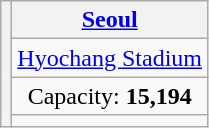<table class="wikitable" style="text-align:center">
<tr>
<th rowspan=4></th>
<th><a href='#'>Seoul</a></th>
</tr>
<tr>
<td><a href='#'>Hyochang Stadium</a></td>
</tr>
<tr>
<td>Capacity: <strong>15,194</strong></td>
</tr>
<tr>
<td></td>
</tr>
</table>
